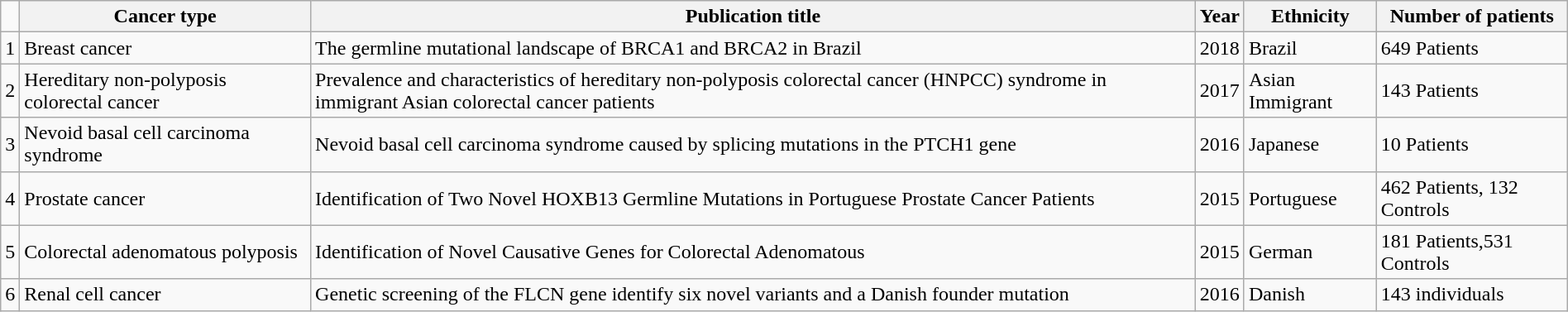<table class="wikitable" style="margin-left: auto; margin-right: auto; border: none;">
<tr>
<td></td>
<th scope="col"><strong>Cancer type</strong></th>
<th scope="col"><strong>Publication title</strong></th>
<th scope="col"><strong>Year</strong></th>
<th scope="col"><strong>Ethnicity</strong></th>
<th scope="col"><strong>Number of patients</strong></th>
</tr>
<tr>
<td>1</td>
<td>Breast cancer</td>
<td>The germline mutational landscape of BRCA1 and BRCA2 in Brazil</td>
<td>2018</td>
<td>Brazil</td>
<td>649 Patients</td>
</tr>
<tr>
<td>2</td>
<td>Hereditary non-polyposis colorectal cancer</td>
<td>Prevalence and characteristics of hereditary non-polyposis colorectal cancer (HNPCC) syndrome in immigrant Asian colorectal cancer patients</td>
<td>2017</td>
<td>Asian Immigrant</td>
<td>143 Patients</td>
</tr>
<tr>
<td>3</td>
<td>Nevoid basal cell carcinoma syndrome</td>
<td>Nevoid basal cell carcinoma syndrome caused by splicing mutations in the PTCH1 gene</td>
<td>2016</td>
<td>Japanese</td>
<td>10 Patients</td>
</tr>
<tr>
<td>4</td>
<td>Prostate cancer</td>
<td>Identification of Two Novel HOXB13 Germline Mutations in Portuguese Prostate Cancer Patients</td>
<td>2015</td>
<td>Portuguese</td>
<td>462 Patients, 132 Controls</td>
</tr>
<tr>
<td>5</td>
<td>Colorectal adenomatous polyposis</td>
<td>Identification of Novel Causative Genes for Colorectal Adenomatous </td>
<td>2015</td>
<td>German</td>
<td>181 Patients,531 Controls</td>
</tr>
<tr>
<td>6</td>
<td>Renal cell cancer</td>
<td>Genetic screening of the FLCN gene identify six novel variants and a Danish founder mutation</td>
<td>2016</td>
<td>Danish</td>
<td>143 individuals</td>
</tr>
</table>
